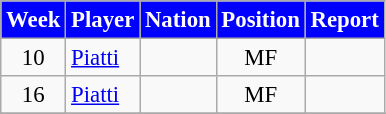<table class="wikitable" style="font-size: 95%; text-align: center;">
<tr>
<th style="background:#00f; color:white; text-align:center;">Week</th>
<th style="background:#00f; color:white; text-align:center;">Player</th>
<th style="background:#00f; color:white; text-align:center;">Nation</th>
<th style="background:#00f; color:white; text-align:center;">Position</th>
<th style="background:#00f; color:white; text-align:center;">Report</th>
</tr>
<tr>
<td>10</td>
<td style="text-align:left;"><a href='#'>Piatti</a></td>
<td style="text-align:left;"></td>
<td>MF</td>
<td></td>
</tr>
<tr>
<td>16</td>
<td style="text-align:left;"><a href='#'>Piatti</a></td>
<td style="text-align:left;"></td>
<td>MF</td>
<td></td>
</tr>
<tr>
</tr>
</table>
